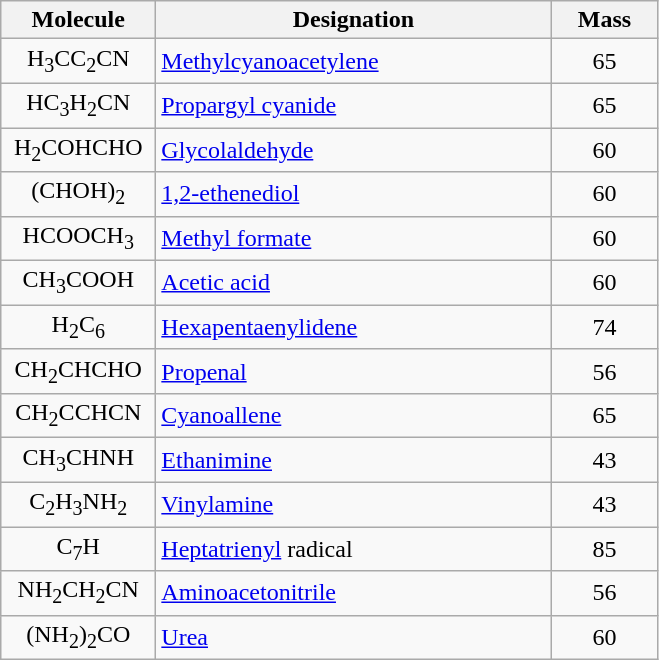<table class="wikitable sortable sticky-header">
<tr>
<th style="width: 6em;">Molecule</th>
<th style="width: 16em;">Designation</th>
<th style="width: 4em;">Mass</th>
</tr>
<tr>
<td align="center">H<sub>3</sub>CC<sub>2</sub>CN</td>
<td><a href='#'>Methylcyanoacetylene</a></td>
<td align="center">65</td>
</tr>
<tr>
<td align="center">HC<sub>3</sub>H<sub>2</sub>CN</td>
<td><a href='#'>Propargyl cyanide</a></td>
<td align="center">65</td>
</tr>
<tr>
<td align="center">H<sub>2</sub>COHCHO</td>
<td><a href='#'>Glycolaldehyde</a></td>
<td align="center">60</td>
</tr>
<tr>
<td align="center">(CHOH)<sub>2</sub></td>
<td><a href='#'>1,2-ethenediol</a></td>
<td align="center">60</td>
</tr>
<tr>
<td align="center">HCOOCH<sub>3</sub></td>
<td><a href='#'>Methyl formate</a></td>
<td align="center">60</td>
</tr>
<tr>
<td align="center">CH<sub>3</sub>COOH</td>
<td><a href='#'>Acetic acid</a></td>
<td align="center">60</td>
</tr>
<tr>
<td align="center">H<sub>2</sub>C<sub>6</sub></td>
<td><a href='#'>Hexapentaenylidene</a></td>
<td align="center">74</td>
</tr>
<tr>
<td align="center">CH<sub>2</sub>CHCHO</td>
<td><a href='#'>Propenal</a></td>
<td align="center">56</td>
</tr>
<tr>
<td align="center">CH<sub>2</sub>CCHCN</td>
<td><a href='#'>Cyanoallene</a></td>
<td align="center">65</td>
</tr>
<tr>
<td align="center">CH<sub>3</sub>CHNH</td>
<td><a href='#'>Ethanimine</a></td>
<td align="center">43</td>
</tr>
<tr>
<td align="center">C<sub>2</sub>H<sub>3</sub>NH<sub>2</sub></td>
<td><a href='#'>Vinylamine</a></td>
<td align="center">43</td>
</tr>
<tr>
<td align="center">C<sub>7</sub>H</td>
<td><a href='#'>Heptatrienyl</a> radical</td>
<td align="center">85</td>
</tr>
<tr>
<td align="center">NH<sub>2</sub>CH<sub>2</sub>CN</td>
<td><a href='#'>Aminoacetonitrile</a></td>
<td align="center">56</td>
</tr>
<tr>
<td align="center">(NH<sub>2</sub>)<sub>2</sub>CO</td>
<td><a href='#'>Urea</a></td>
<td align="center">60</td>
</tr>
</table>
